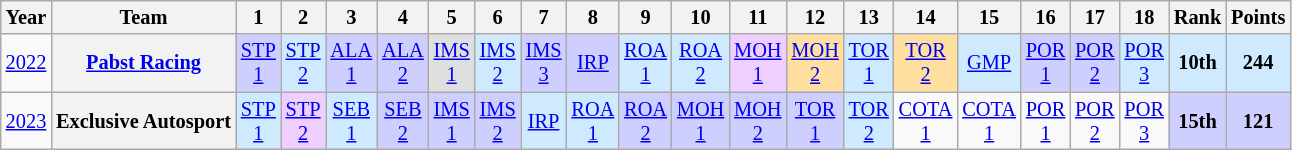<table class="wikitable" style="text-align:center; font-size:85%">
<tr>
<th>Year</th>
<th>Team</th>
<th>1</th>
<th>2</th>
<th>3</th>
<th>4</th>
<th>5</th>
<th>6</th>
<th>7</th>
<th>8</th>
<th>9</th>
<th>10</th>
<th>11</th>
<th>12</th>
<th>13</th>
<th>14</th>
<th>15</th>
<th>16</th>
<th>17</th>
<th>18</th>
<th>Rank</th>
<th>Points</th>
</tr>
<tr>
<td><a href='#'>2022</a></td>
<th nowrap><a href='#'>Pabst Racing</a></th>
<td style="background:#CFCFFF;"><a href='#'>STP<br>1</a><br></td>
<td style="background:#CFEAFF;"><a href='#'>STP<br>2</a><br></td>
<td style="background:#CFCFFF;"><a href='#'>ALA<br>1</a><br></td>
<td style="background:#CFCFFF;"><a href='#'>ALA<br>2</a><br></td>
<td style="background:#DFDFDF;"><a href='#'>IMS<br>1</a><br></td>
<td style="background:#CFEAFF;"><a href='#'>IMS<br>2</a><br></td>
<td style="background:#CFCFFF;"><a href='#'>IMS<br>3</a><br></td>
<td style="background:#CFCFFF;"><a href='#'>IRP</a><br></td>
<td style="background:#CFEAFF;"><a href='#'>ROA<br>1</a><br></td>
<td style="background:#CFEAFF;"><a href='#'>ROA<br>2</a><br></td>
<td style="background:#EFCFFF;"><a href='#'>MOH<br>1</a><br></td>
<td style="background:#FFDF9F;"><a href='#'>MOH<br>2</a><br></td>
<td style="background:#CFEAFF;"><a href='#'>TOR<br>1</a><br></td>
<td style="background:#FFDF9F;"><a href='#'>TOR<br>2</a><br></td>
<td style="background:#CFEAFF;"><a href='#'>GMP</a><br></td>
<td style="background:#CFCFFF;"><a href='#'>POR<br>1</a><br></td>
<td style="background:#CFCFFF;"><a href='#'>POR<br>2</a><br></td>
<td style="background:#CFEAFF;"><a href='#'>POR<br>3</a><br></td>
<th style="background:#CFEAFF;">10th</th>
<th style="background:#CFEAFF;">244</th>
</tr>
<tr>
<td><a href='#'>2023</a></td>
<th nowrap>Exclusive Autosport</th>
<td style="background:#CFEAFF;"><a href='#'>STP<br>1</a><br></td>
<td style="background:#EFCFFF;"><a href='#'>STP<br>2</a><br></td>
<td style="background:#CFEAFF;"><a href='#'>SEB<br>1</a><br></td>
<td style="background:#CFCFFF;"><a href='#'>SEB<br>2</a><br></td>
<td style="background:#CFCFFF;"><a href='#'>IMS<br>1</a><br></td>
<td style="background:#CFCFFF;"><a href='#'>IMS<br>2</a><br></td>
<td style="background:#CFEAFF;"><a href='#'>IRP</a><br></td>
<td style="background:#CFEAFF;"><a href='#'>ROA<br>1</a><br></td>
<td style="background:#CFCFFF;"><a href='#'>ROA<br>2</a><br></td>
<td style="background:#CFCFFF;"><a href='#'>MOH<br>1</a><br></td>
<td style="background:#CFCFFF;"><a href='#'>MOH<br>2</a><br></td>
<td style="background:#CFCFFF;"><a href='#'>TOR<br>1</a><br></td>
<td style="background:#CFEAFF;"><a href='#'>TOR<br>2</a><br></td>
<td style="background:#;"><a href='#'>COTA<br>1</a><br></td>
<td style="background:#;"><a href='#'>COTA<br>1</a><br></td>
<td style="background:#;"><a href='#'>POR<br>1</a><br></td>
<td style="background:#;"><a href='#'>POR<br>2</a><br></td>
<td style="background:#;"><a href='#'>POR<br>3</a><br></td>
<th style="background:#CFCFFF;">15th</th>
<th style="background:#CFCFFF;">121</th>
</tr>
</table>
